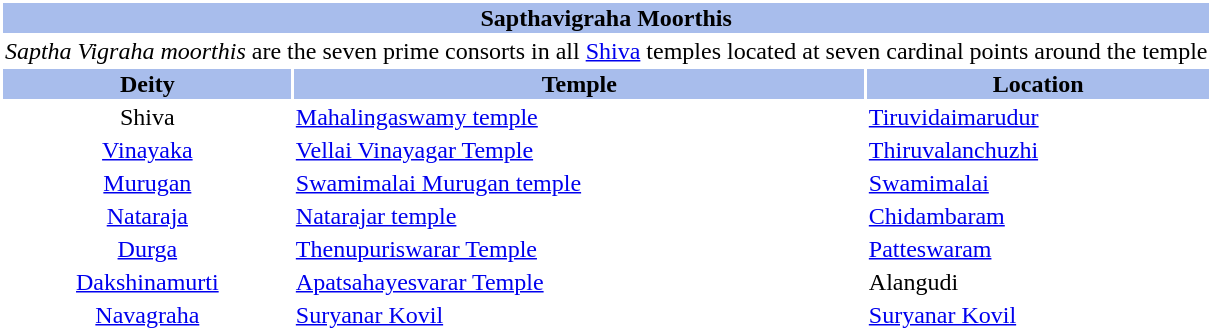<table class="toccolours" style="clear:right; float:right; background:#ffffff; margin: 0 0 0.5em 1em; width:220">
<tr>
<th style="background:#A8BDEC;text-align:center;" colspan="3">  <strong>Sapthavigraha Moorthis</strong> </th>
</tr>
<tr>
<td style="text-align:center;" colspan="3"><em>Saptha Vigraha moorthis</em> are the seven prime consorts in all <a href='#'>Shiva</a> temples located at seven cardinal points around the temple</td>
</tr>
<tr>
<td style="text-align:center;background:#A8BDEC"><strong>Deity</strong></td>
<td style="text-align:center;background:#A8BDEC"><strong>Temple</strong></td>
<td style="text-align:center;background:#A8BDEC"><strong>Location</strong></td>
</tr>
<tr>
<td style="text-align:center;">Shiva</td>
<td><a href='#'>Mahalingaswamy temple</a></td>
<td><a href='#'>Tiruvidaimarudur</a></td>
</tr>
<tr>
<td style="text-align:center;"><a href='#'>Vinayaka</a></td>
<td><a href='#'>Vellai Vinayagar Temple</a></td>
<td><a href='#'>Thiruvalanchuzhi</a></td>
</tr>
<tr>
<td style="text-align:center;"><a href='#'>Murugan</a></td>
<td><a href='#'>Swamimalai Murugan temple</a></td>
<td><a href='#'>Swamimalai</a></td>
</tr>
<tr>
<td style="text-align:center;"><a href='#'>Nataraja</a></td>
<td><a href='#'>Natarajar temple</a></td>
<td><a href='#'>Chidambaram</a></td>
</tr>
<tr>
<td style="text-align:center;"><a href='#'>Durga</a></td>
<td><a href='#'>Thenupuriswarar Temple</a></td>
<td><a href='#'>Patteswaram</a></td>
</tr>
<tr>
<td style="text-align:center;"><a href='#'>Dakshinamurti</a></td>
<td><a href='#'>Apatsahayesvarar Temple</a></td>
<td>Alangudi</td>
</tr>
<tr>
<td style="text-align:center;"><a href='#'>Navagraha</a></td>
<td><a href='#'>Suryanar Kovil</a></td>
<td><a href='#'>Suryanar Kovil</a></td>
</tr>
<tr>
</tr>
</table>
